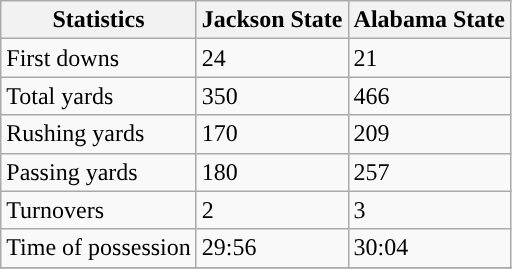<table class="wikitable">
<tr>
<th>Statistics</th>
<th>Jackson State</th>
<th>Alabama State</th>
</tr>
<tr>
<td>First downs</td>
<td>24</td>
<td>21</td>
</tr>
<tr>
<td>Total yards</td>
<td>350</td>
<td>466</td>
</tr>
<tr>
<td>Rushing yards</td>
<td>170</td>
<td>209</td>
</tr>
<tr>
<td>Passing yards</td>
<td>180</td>
<td>257</td>
</tr>
<tr>
<td>Turnovers</td>
<td>2</td>
<td>3</td>
</tr>
<tr>
<td>Time of possession</td>
<td>29:56</td>
<td>30:04</td>
</tr>
<tr>
</tr>
</table>
